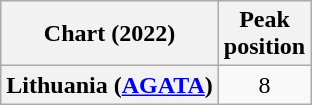<table class="wikitable plainrowheaders" style="text-align:center">
<tr>
<th>Chart (2022)</th>
<th>Peak<br>position</th>
</tr>
<tr>
<th scope="row">Lithuania (<a href='#'>AGATA</a>)</th>
<td>8</td>
</tr>
</table>
